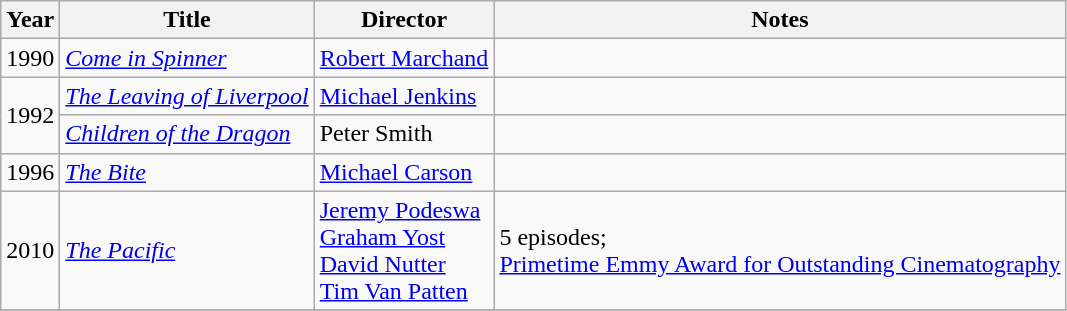<table class="wikitable">
<tr>
<th>Year</th>
<th>Title</th>
<th>Director</th>
<th>Notes</th>
</tr>
<tr>
<td>1990</td>
<td><em><a href='#'>Come in Spinner</a></em></td>
<td><a href='#'>Robert Marchand</a></td>
<td></td>
</tr>
<tr>
<td rowspan=2>1992</td>
<td><em><a href='#'>The Leaving of Liverpool</a></em></td>
<td><a href='#'>Michael Jenkins</a></td>
<td></td>
</tr>
<tr>
<td><em><a href='#'>Children of the Dragon</a></em></td>
<td>Peter Smith</td>
<td></td>
</tr>
<tr>
<td>1996</td>
<td><em><a href='#'>The Bite</a></em></td>
<td><a href='#'>Michael Carson</a></td>
<td></td>
</tr>
<tr>
<td>2010</td>
<td><em><a href='#'>The Pacific</a></em></td>
<td><a href='#'>Jeremy Podeswa</a><br><a href='#'>Graham Yost</a><br><a href='#'>David Nutter</a><br><a href='#'>Tim Van Patten</a></td>
<td>5 episodes;<br><a href='#'>Primetime Emmy Award for Outstanding Cinematography</a></td>
</tr>
<tr>
</tr>
</table>
